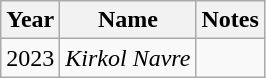<table class="wikitable">
<tr>
<th>Year</th>
<th>Name</th>
<th>Notes</th>
</tr>
<tr>
<td>2023</td>
<td><em>Kirkol Navre</em></td>
<td></td>
</tr>
</table>
